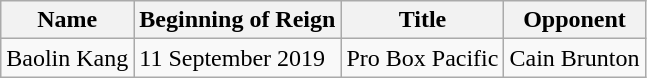<table class="wikitable">
<tr>
<th>Name</th>
<th>Beginning of Reign</th>
<th>Title</th>
<th>Opponent</th>
</tr>
<tr>
<td>Baolin Kang</td>
<td>11 September 2019</td>
<td>Pro Box Pacific</td>
<td>Cain Brunton</td>
</tr>
</table>
